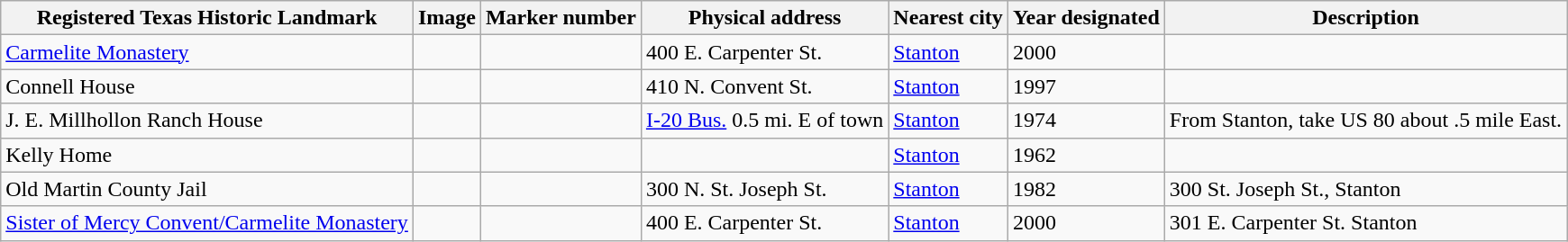<table class="wikitable sortable">
<tr>
<th>Registered Texas Historic Landmark</th>
<th>Image</th>
<th>Marker number</th>
<th>Physical address</th>
<th>Nearest city</th>
<th>Year designated</th>
<th>Description</th>
</tr>
<tr>
<td><a href='#'>Carmelite Monastery</a></td>
<td></td>
<td></td>
<td>400 E. Carpenter St.<br></td>
<td><a href='#'>Stanton</a></td>
<td>2000</td>
<td></td>
</tr>
<tr>
<td>Connell House</td>
<td></td>
<td></td>
<td>410 N. Convent St.<br></td>
<td><a href='#'>Stanton</a></td>
<td>1997</td>
<td></td>
</tr>
<tr>
<td>J. E. Millhollon Ranch House</td>
<td></td>
<td></td>
<td><a href='#'>I-20 Bus.</a> 0.5 mi. E of town<br></td>
<td><a href='#'>Stanton</a></td>
<td>1974</td>
<td>From Stanton, take US 80 about .5 mile East.</td>
</tr>
<tr>
<td>Kelly Home</td>
<td></td>
<td></td>
<td></td>
<td><a href='#'>Stanton</a></td>
<td>1962</td>
<td></td>
</tr>
<tr>
<td>Old Martin County Jail</td>
<td></td>
<td></td>
<td>300 N. St. Joseph St.<br></td>
<td><a href='#'>Stanton</a></td>
<td>1982</td>
<td>300 St. Joseph St., Stanton</td>
</tr>
<tr>
<td><a href='#'>Sister of Mercy Convent/Carmelite Monastery</a></td>
<td></td>
<td></td>
<td>400 E. Carpenter St.<br></td>
<td><a href='#'>Stanton</a></td>
<td>2000</td>
<td>301 E. Carpenter St. Stanton</td>
</tr>
</table>
